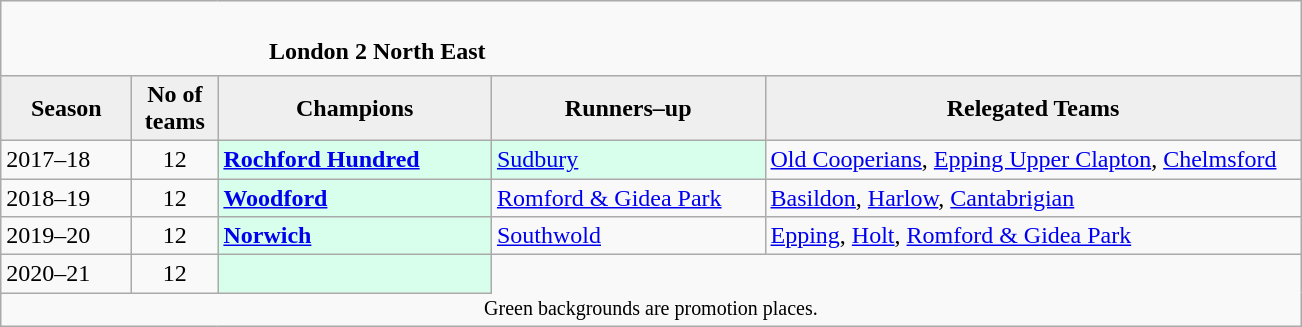<table class="wikitable" style="text-align: left;">
<tr>
<td colspan="11" cellpadding="0" cellspacing="0"><br><table border="0" style="width:100%;" cellpadding="0" cellspacing="0">
<tr>
<td style="width:20%; border:0;"></td>
<td style="border:0;"><strong>London 2 North East</strong></td>
<td style="width:20%; border:0;"></td>
</tr>
</table>
</td>
</tr>
<tr>
<th style="background:#efefef; width:80px;">Season</th>
<th style="background:#efefef; width:50px;">No of teams</th>
<th style="background:#efefef; width:175px;">Champions</th>
<th style="background:#efefef; width:175px;">Runners–up</th>
<th style="background:#efefef; width:350px;">Relegated Teams</th>
</tr>
<tr align=left>
<td>2017–18</td>
<td style="text-align: center;">12</td>
<td style="background:#d8ffeb;"><strong><a href='#'>Rochford Hundred</a></strong></td>
<td style="background:#d8ffeb;"><a href='#'>Sudbury</a></td>
<td><a href='#'>Old Cooperians</a>, <a href='#'>Epping Upper Clapton</a>, <a href='#'>Chelmsford</a></td>
</tr>
<tr>
<td>2018–19</td>
<td style="text-align: center;">12</td>
<td style="background:#d8ffeb;"><strong><a href='#'>Woodford</a></strong></td>
<td><a href='#'>Romford & Gidea Park</a></td>
<td><a href='#'>Basildon</a>, <a href='#'>Harlow</a>, <a href='#'>Cantabrigian</a></td>
</tr>
<tr>
<td>2019–20</td>
<td style="text-align: center;">12</td>
<td style="background:#d8ffeb;"><strong><a href='#'>Norwich</a></strong></td>
<td><a href='#'>Southwold</a></td>
<td><a href='#'>Epping</a>, <a href='#'>Holt</a>, <a href='#'>Romford & Gidea Park</a></td>
</tr>
<tr>
<td>2020–21</td>
<td style="text-align: center;">12</td>
<td style="background:#d8ffeb;"></td>
</tr>
<tr>
<td colspan="15"  style="border:0; font-size:smaller; text-align:center;">Green backgrounds are promotion places.</td>
</tr>
</table>
